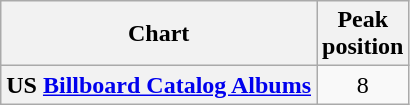<table class="wikitable sortable plainrowheaders" style="text-align:center">
<tr>
<th scope="col">Chart</th>
<th scope="col">Peak<br>position</th>
</tr>
<tr>
<th scope="row">US <a href='#'>Billboard Catalog Albums</a></th>
<td>8</td>
</tr>
</table>
